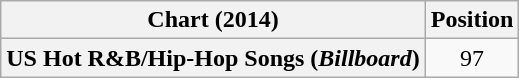<table class="wikitable plainrowheaders" style="text-align:center">
<tr>
<th scope="col">Chart (2014)</th>
<th scope="col">Position</th>
</tr>
<tr>
<th scope="row">US Hot R&B/Hip-Hop Songs (<em>Billboard</em>)</th>
<td>97</td>
</tr>
</table>
